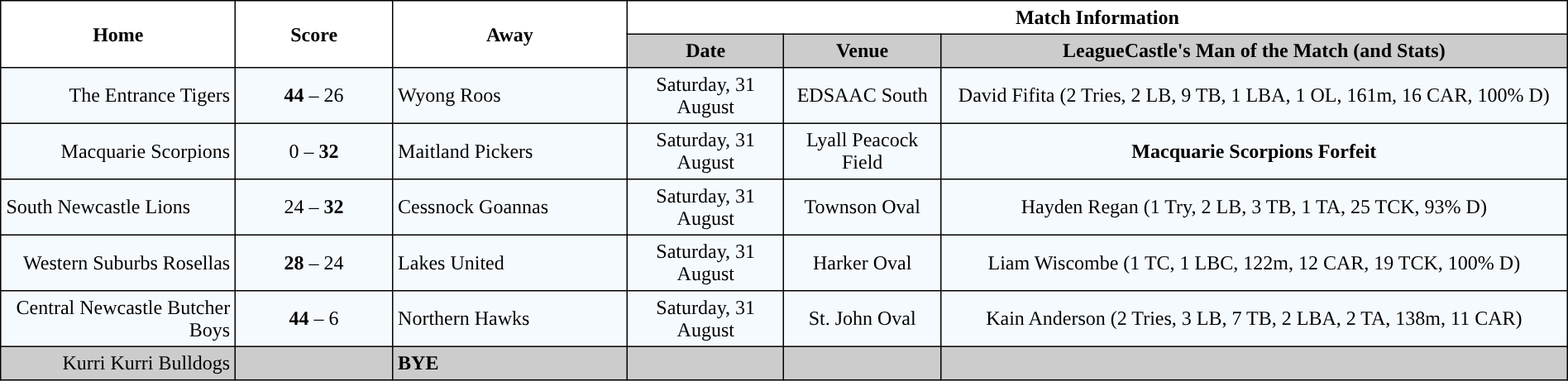<table width="100%" cellspacing="0" cellpadding="4" border="1" style="border-collapse:collapse;  text-align:center;">
<tr>
<th rowspan="2" width="15%">Home</th>
<th rowspan="2" width="10%">Score</th>
<th rowspan="2" width="15%">Away</th>
<th colspan="4">Match Information</th>
</tr>
<tr style="background:#CCCCCC">
<th width="10%">Date</th>
<th width="10%">Venue</th>
<th width="40%">LeagueCastle's Man of the Match (and Stats)</th>
</tr>
<tr style="text-align:center; background:#f5faff;">
<td align="right"> The Entrance Tigers</td>
<td><strong>44</strong> – 26</td>
<td align="left"> Wyong Roos</td>
<td>Saturday, 31 August</td>
<td>EDSAAC South</td>
<td>David Fifita  (2 Tries, 2 LB, 9 TB, 1 LBA, 1 OL, 161m, 16 CAR, 100% D)</td>
</tr>
<tr style="text-align:center; background:#f5faff;">
<td align="right"> Macquarie Scorpions</td>
<td>0 – <strong>32</strong></td>
<td align="left"> Maitland Pickers</td>
<td>Saturday, 31 August</td>
<td>Lyall Peacock Field</td>
<td><strong>Macquarie Scorpions Forfeit</strong></td>
</tr>
<tr style="text-align:center; background:#f5faff;">
<td align="left"> South Newcastle Lions</td>
<td>24 – <strong>32</strong></td>
<td align="left"> Cessnock Goannas</td>
<td>Saturday, 31 August</td>
<td>Townson Oval</td>
<td>Hayden Regan  (1 Try, 2 LB, 3 TB, 1 TA, 25 TCK, 93% D)</td>
</tr>
<tr style="text-align:center; background:#f5faff;">
<td align="right"> Western Suburbs Rosellas</td>
<td><strong>28</strong> – 24</td>
<td align="left"> Lakes United</td>
<td>Saturday, 31 August</td>
<td>Harker Oval</td>
<td>Liam Wiscombe  (1 TC, 1 LBC, 122m, 12 CAR, 19 TCK, 100% D)</td>
</tr>
<tr style="text-align:center; background:#f5faff;">
<td align="right"> Central Newcastle Butcher Boys</td>
<td><strong>44</strong> – 6</td>
<td align="left"> Northern Hawks</td>
<td>Saturday, 31 August</td>
<td>St. John Oval</td>
<td>Kain Anderson  (2 Tries, 3 LB, 7 TB, 2 LBA, 2 TA, 138m, 11 CAR)</td>
</tr>
<tr style="text-align:center; background:#CCCCCC;">
<td align="right"> Kurri Kurri Bulldogs</td>
<td></td>
<td align="left"><strong>BYE</strong></td>
<td></td>
<td></td>
<td></td>
</tr>
</table>
